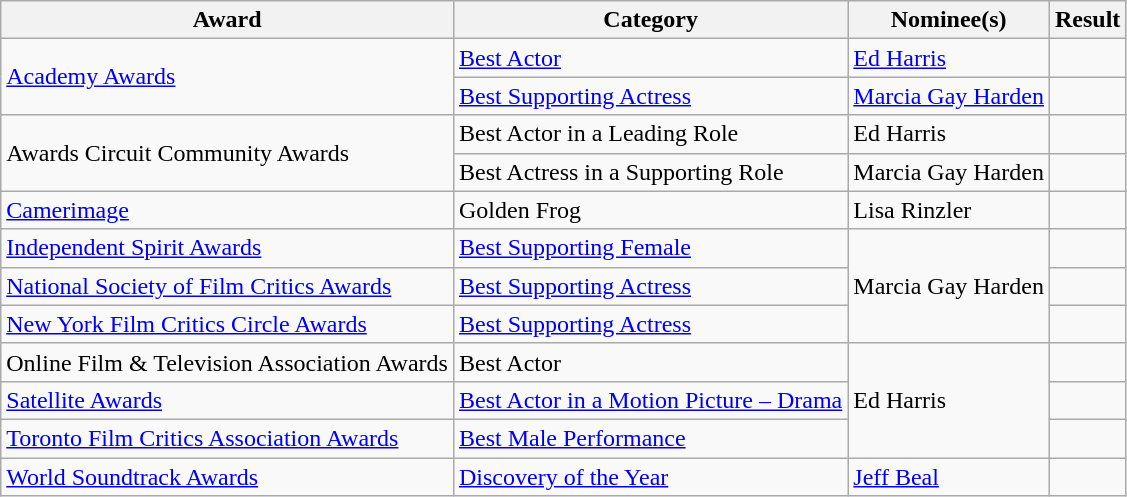<table class="wikitable plainrowheaders">
<tr>
<th>Award</th>
<th>Category</th>
<th>Nominee(s)</th>
<th>Result</th>
</tr>
<tr>
<td rowspan="2"><a href='#'>Academy Awards</a></td>
<td><a href='#'>Best Actor</a></td>
<td><a href='#'>Ed Harris</a></td>
<td></td>
</tr>
<tr>
<td><a href='#'>Best Supporting Actress</a></td>
<td><a href='#'>Marcia Gay Harden</a></td>
<td></td>
</tr>
<tr>
<td rowspan="2">Awards Circuit Community Awards</td>
<td>Best Actor in a Leading Role</td>
<td>Ed Harris</td>
<td></td>
</tr>
<tr>
<td>Best Actress in a Supporting Role</td>
<td>Marcia Gay Harden</td>
<td></td>
</tr>
<tr>
<td><a href='#'>Camerimage</a></td>
<td>Golden Frog</td>
<td>Lisa Rinzler</td>
<td></td>
</tr>
<tr>
<td><a href='#'>Independent Spirit Awards</a></td>
<td><a href='#'>Best Supporting Female</a></td>
<td rowspan="3">Marcia Gay Harden</td>
<td></td>
</tr>
<tr>
<td><a href='#'>National Society of Film Critics Awards</a></td>
<td><a href='#'>Best Supporting Actress</a></td>
<td></td>
</tr>
<tr>
<td><a href='#'>New York Film Critics Circle Awards</a></td>
<td><a href='#'>Best Supporting Actress</a></td>
<td></td>
</tr>
<tr>
<td>Online Film & Television Association Awards</td>
<td>Best Actor</td>
<td rowspan="3">Ed Harris</td>
<td></td>
</tr>
<tr>
<td><a href='#'>Satellite Awards</a></td>
<td><a href='#'>Best Actor in a Motion Picture – Drama</a></td>
<td></td>
</tr>
<tr>
<td><a href='#'>Toronto Film Critics Association Awards</a></td>
<td><a href='#'>Best Male Performance</a></td>
<td></td>
</tr>
<tr>
<td><a href='#'>World Soundtrack Awards</a></td>
<td><a href='#'>Discovery of the Year</a></td>
<td><a href='#'>Jeff Beal</a></td>
<td></td>
</tr>
</table>
